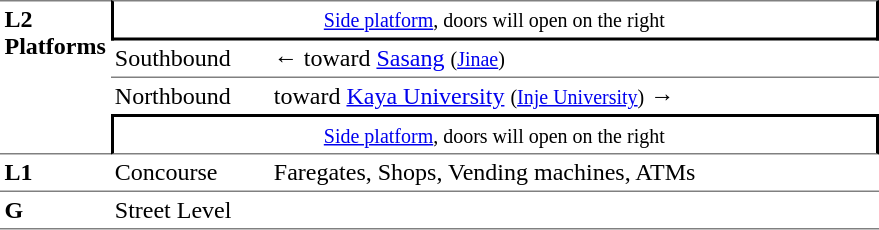<table table border=0 cellspacing=0 cellpadding=3>
<tr>
<td style="border-top:solid 1px gray;border-bottom:solid 1px gray;" rowspan=4 valign=top><strong>L2<br>Platforms</strong></td>
<td style="border-top:solid 1px gray;border-right:solid 2px black;border-left:solid 2px black;border-bottom:solid 2px black;text-align:center;" colspan=2><small><a href='#'>Side platform</a>, doors will open on the right</small></td>
</tr>
<tr>
<td style="border-bottom:solid 1px gray;">Southbound</td>
<td style="border-bottom:solid 1px gray;">←  toward <a href='#'>Sasang</a> <small>(<a href='#'>Jinae</a>)</small></td>
</tr>
<tr>
<td>Northbound</td>
<td>  toward <a href='#'>Kaya University</a> <small>(<a href='#'>Inje University</a>)</small> →</td>
</tr>
<tr>
<td style="border-top:solid 2px black;border-right:solid 2px black;border-left:solid 2px black;border-bottom:solid 1px gray;text-align:center;" colspan=2><small><a href='#'>Side platform</a>, doors will open on the right</small></td>
</tr>
<tr>
<td style="border-bottom:solid 1px gray;" width=50 valign=top><strong>L1</strong></td>
<td style="border-bottom:solid 1px gray;" width=100 valign=top>Concourse</td>
<td style="border-bottom:solid 1px gray;" width=400 valign=top>Faregates, Shops, Vending machines, ATMs</td>
</tr>
<tr>
<td style="border-bottom:solid 1px gray;" width=50 valign=top><strong>G</strong></td>
<td style="border-bottom:solid 1px gray;" width=100 valign=top>Street Level</td>
<td style="border-bottom:solid 1px gray;" width=400 valign=top></td>
</tr>
</table>
